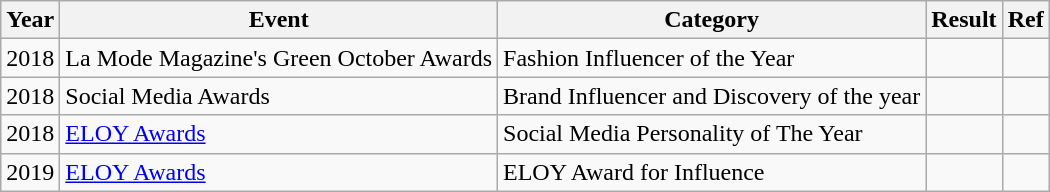<table class="wikitable sortable">
<tr>
<th>Year</th>
<th>Event</th>
<th>Category</th>
<th>Result</th>
<th>Ref</th>
</tr>
<tr>
<td>2018</td>
<td>La Mode Magazine's Green October Awards</td>
<td>Fashion Influencer of the Year</td>
<td></td>
<td></td>
</tr>
<tr>
<td>2018</td>
<td>Social Media Awards</td>
<td>Brand Influencer and Discovery of the year</td>
<td></td>
<td></td>
</tr>
<tr>
<td>2018</td>
<td><a href='#'>ELOY Awards</a></td>
<td>Social Media Personality of The Year</td>
<td></td>
<td></td>
</tr>
<tr>
<td>2019</td>
<td><a href='#'>ELOY Awards</a></td>
<td>ELOY Award for Influence </td>
<td></td>
<td></td>
</tr>
</table>
